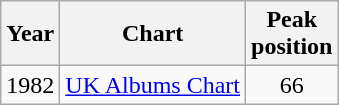<table class="wikitable">
<tr>
<th>Year</th>
<th>Chart</th>
<th>Peak<br>position</th>
</tr>
<tr>
<td align="center">1982</td>
<td align="left"><a href='#'>UK Albums Chart</a></td>
<td align="center">66</td>
</tr>
</table>
